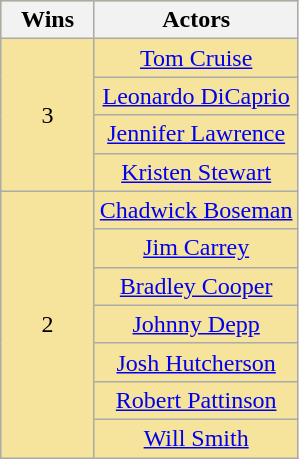<table class="wikitable" rowspan=2 style="text-align: center; background: #f6e39c">
<tr>
<th scope="col" width="55">Wins</th>
<th scope="col" align="center">Actors</th>
</tr>
<tr>
<td rowspan=4 style="text-align:center">3</td>
<td><a href='#'>Tom Cruise</a></td>
</tr>
<tr>
<td><a href='#'>Leonardo DiCaprio</a></td>
</tr>
<tr>
<td><a href='#'>Jennifer Lawrence</a></td>
</tr>
<tr>
<td><a href='#'>Kristen Stewart</a></td>
</tr>
<tr>
<td rowspan=7 style="text-align:center">2</td>
<td><a href='#'>Chadwick Boseman</a></td>
</tr>
<tr>
<td><a href='#'>Jim Carrey</a></td>
</tr>
<tr>
<td><a href='#'>Bradley Cooper</a></td>
</tr>
<tr>
<td><a href='#'>Johnny Depp</a></td>
</tr>
<tr>
<td><a href='#'>Josh Hutcherson</a></td>
</tr>
<tr>
<td><a href='#'>Robert Pattinson</a></td>
</tr>
<tr>
<td><a href='#'>Will Smith</a></td>
</tr>
</table>
